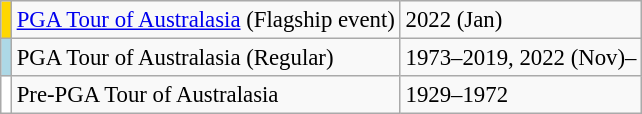<table class="wikitable" style="font-size:95%">
<tr>
<td style="background:gold"></td>
<td><a href='#'>PGA Tour of Australasia</a> (Flagship event)</td>
<td>2022 (Jan)</td>
</tr>
<tr>
<td style="background:lightblue"></td>
<td>PGA Tour of Australasia (Regular)</td>
<td>1973–2019, 2022 (Nov)–</td>
</tr>
<tr>
<td style="background:white"></td>
<td>Pre-PGA Tour of Australasia</td>
<td>1929–1972</td>
</tr>
</table>
